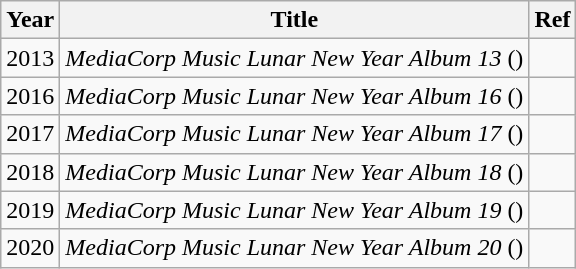<table class="wikitable sortable">
<tr>
<th>Year</th>
<th>Title</th>
<th class="unsortable">Ref</th>
</tr>
<tr>
<td>2013</td>
<td><em>MediaCorp Music Lunar New Year Album 13</em> ()</td>
<td></td>
</tr>
<tr>
<td>2016</td>
<td><em>MediaCorp Music Lunar New Year Album 16</em> ()</td>
<td></td>
</tr>
<tr>
<td>2017</td>
<td><em>MediaCorp Music Lunar New Year Album 17</em> ()</td>
<td></td>
</tr>
<tr>
<td>2018</td>
<td><em>MediaCorp Music Lunar New Year Album 18</em> ()</td>
<td></td>
</tr>
<tr>
<td>2019</td>
<td><em>MediaCorp Music Lunar New Year Album 19</em> ()</td>
<td></td>
</tr>
<tr>
<td>2020</td>
<td><em>MediaCorp Music Lunar New Year Album 20</em> ()</td>
<td></td>
</tr>
</table>
